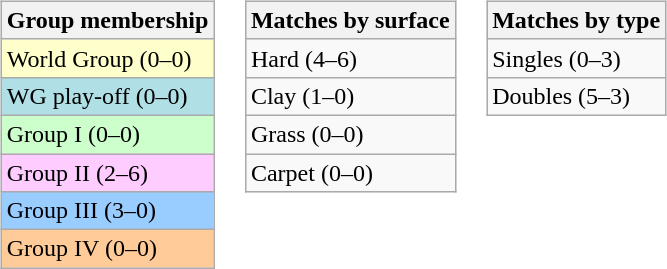<table>
<tr valign=top>
<td><br><table class=wikitable>
<tr>
<th>Group membership</th>
</tr>
<tr bgcolor=#FFFFCC>
<td>World Group (0–0)</td>
</tr>
<tr style="background:#B0E0E6;">
<td>WG play-off (0–0)</td>
</tr>
<tr bgcolor=#CCFFCC>
<td>Group I (0–0)</td>
</tr>
<tr bgcolor=#FFCCFF>
<td>Group II (2–6)</td>
</tr>
<tr bgcolor=#99CCFF>
<td>Group III (3–0)</td>
</tr>
<tr bgcolor=#FFCC99>
<td>Group IV (0–0)</td>
</tr>
</table>
</td>
<td><br><table class=wikitable>
<tr>
<th>Matches by surface</th>
</tr>
<tr>
<td>Hard (4–6)</td>
</tr>
<tr>
<td>Clay (1–0)</td>
</tr>
<tr>
<td>Grass (0–0)</td>
</tr>
<tr>
<td>Carpet (0–0)</td>
</tr>
</table>
</td>
<td><br><table class=wikitable>
<tr>
<th>Matches by type</th>
</tr>
<tr>
<td>Singles (0–3)</td>
</tr>
<tr>
<td>Doubles (5–3)</td>
</tr>
</table>
</td>
</tr>
</table>
